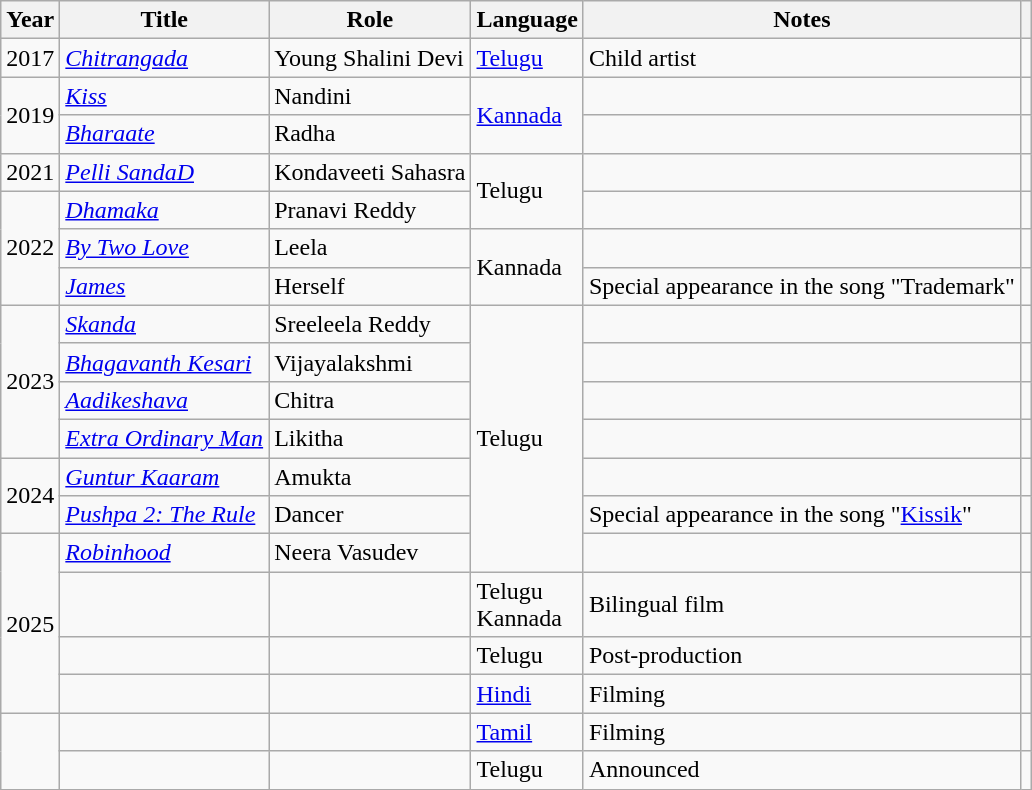<table class="wikitable plainrowheaders sortable">
<tr>
<th>Year</th>
<th>Title</th>
<th>Role</th>
<th>Language</th>
<th class="unsortable">Notes</th>
<th class="unsortable"></th>
</tr>
<tr>
<td>2017</td>
<td><em><a href='#'>Chitrangada</a></em></td>
<td>Young Shalini Devi</td>
<td><a href='#'>Telugu</a></td>
<td>Child artist</td>
<td></td>
</tr>
<tr>
<td rowspan="2">2019</td>
<td><em><a href='#'>Kiss</a></em></td>
<td>Nandini</td>
<td rowspan="2"><a href='#'>Kannada</a></td>
<td></td>
<td></td>
</tr>
<tr>
<td><em><a href='#'>Bharaate</a></em></td>
<td>Radha</td>
<td></td>
<td></td>
</tr>
<tr>
<td>2021</td>
<td><em><a href='#'>Pelli SandaD</a></em></td>
<td>Kondaveeti Sahasra</td>
<td rowspan="2">Telugu</td>
<td></td>
<td></td>
</tr>
<tr>
<td rowspan="3">2022</td>
<td><em><a href='#'>Dhamaka</a></em></td>
<td>Pranavi Reddy</td>
<td></td>
<td></td>
</tr>
<tr>
<td><em><a href='#'>By Two Love</a></em></td>
<td>Leela</td>
<td rowspan="2">Kannada</td>
<td></td>
<td></td>
</tr>
<tr>
<td><em><a href='#'>James</a></em></td>
<td>Herself</td>
<td>Special appearance in the song "Trademark"</td>
<td></td>
</tr>
<tr>
<td rowspan="4">2023</td>
<td><em><a href='#'>Skanda</a></em></td>
<td>Sreeleela Reddy</td>
<td rowspan="7">Telugu</td>
<td></td>
<td></td>
</tr>
<tr>
<td><em><a href='#'>Bhagavanth Kesari</a></em></td>
<td>Vijayalakshmi</td>
<td></td>
<td></td>
</tr>
<tr>
<td><em><a href='#'>Aadikeshava</a></em></td>
<td>Chitra</td>
<td></td>
<td></td>
</tr>
<tr>
<td><em><a href='#'>Extra Ordinary Man</a></em></td>
<td>Likitha</td>
<td></td>
<td></td>
</tr>
<tr>
<td rowspan="2">2024</td>
<td><em><a href='#'>Guntur Kaaram</a></em></td>
<td>Amukta</td>
<td></td>
<td></td>
</tr>
<tr>
<td><em><a href='#'>Pushpa 2: The Rule</a></em></td>
<td>Dancer</td>
<td>Special appearance in the song "<a href='#'>Kissik</a>"</td>
<td></td>
</tr>
<tr>
<td rowspan="4">2025</td>
<td><em><a href='#'>Robinhood</a></em></td>
<td>Neera Vasudev</td>
<td></td>
<td></td>
</tr>
<tr>
<td></td>
<td></td>
<td>Telugu<br>Kannada</td>
<td>Bilingual film</td>
<td></td>
</tr>
<tr>
<td></td>
<td></td>
<td>Telugu</td>
<td>Post-production</td>
<td></td>
</tr>
<tr>
<td></td>
<td></td>
<td><a href='#'>Hindi</a></td>
<td>Filming</td>
<td></td>
</tr>
<tr>
<td rowspan="2"></td>
<td></td>
<td></td>
<td><a href='#'>Tamil</a></td>
<td>Filming</td>
<td></td>
</tr>
<tr>
<td></td>
<td></td>
<td>Telugu</td>
<td>Announced</td>
<td></td>
</tr>
</table>
